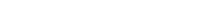<table style="width:22%; text-align:center;">
<tr style="color:white;">
<td style="background:"><strong>5</strong></td>
<td style="background:"><strong>3</strong></td>
</tr>
</table>
